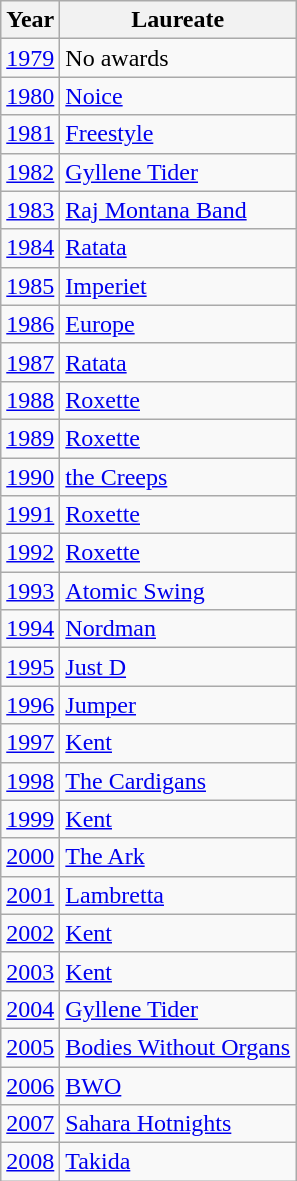<table class="wikitable">
<tr>
<th>Year</th>
<th>Laureate</th>
</tr>
<tr>
<td><a href='#'>1979</a></td>
<td>No awards</td>
</tr>
<tr>
<td><a href='#'>1980</a></td>
<td><a href='#'>Noice</a></td>
</tr>
<tr>
<td><a href='#'>1981</a></td>
<td><a href='#'>Freestyle</a></td>
</tr>
<tr>
<td><a href='#'>1982</a></td>
<td><a href='#'>Gyllene Tider</a></td>
</tr>
<tr>
<td><a href='#'>1983</a></td>
<td><a href='#'>Raj Montana Band</a></td>
</tr>
<tr>
<td><a href='#'>1984</a></td>
<td><a href='#'>Ratata</a></td>
</tr>
<tr>
<td><a href='#'>1985</a></td>
<td><a href='#'>Imperiet</a></td>
</tr>
<tr>
<td><a href='#'>1986</a></td>
<td><a href='#'>Europe</a></td>
</tr>
<tr>
<td><a href='#'>1987</a></td>
<td><a href='#'>Ratata</a></td>
</tr>
<tr>
<td><a href='#'>1988</a></td>
<td><a href='#'>Roxette</a></td>
</tr>
<tr>
<td><a href='#'>1989</a></td>
<td><a href='#'>Roxette</a></td>
</tr>
<tr>
<td><a href='#'>1990</a></td>
<td><a href='#'>the Creeps</a></td>
</tr>
<tr>
<td><a href='#'>1991</a></td>
<td><a href='#'>Roxette</a></td>
</tr>
<tr>
<td><a href='#'>1992</a></td>
<td><a href='#'>Roxette</a></td>
</tr>
<tr>
<td><a href='#'>1993</a></td>
<td><a href='#'>Atomic Swing</a></td>
</tr>
<tr>
<td><a href='#'>1994</a></td>
<td><a href='#'>Nordman</a></td>
</tr>
<tr>
<td><a href='#'>1995</a></td>
<td><a href='#'>Just D</a></td>
</tr>
<tr>
<td><a href='#'>1996</a></td>
<td><a href='#'>Jumper</a></td>
</tr>
<tr>
<td><a href='#'>1997</a></td>
<td><a href='#'>Kent</a></td>
</tr>
<tr>
<td><a href='#'>1998</a></td>
<td><a href='#'>The Cardigans</a></td>
</tr>
<tr>
<td><a href='#'>1999</a></td>
<td><a href='#'>Kent</a></td>
</tr>
<tr>
<td><a href='#'>2000</a></td>
<td><a href='#'>The Ark</a></td>
</tr>
<tr>
<td><a href='#'>2001</a></td>
<td><a href='#'>Lambretta</a></td>
</tr>
<tr>
<td><a href='#'>2002</a></td>
<td><a href='#'>Kent</a></td>
</tr>
<tr>
<td><a href='#'>2003</a></td>
<td><a href='#'>Kent</a></td>
</tr>
<tr>
<td><a href='#'>2004</a></td>
<td><a href='#'>Gyllene Tider</a></td>
</tr>
<tr>
<td><a href='#'>2005</a></td>
<td><a href='#'>Bodies Without Organs</a></td>
</tr>
<tr>
<td><a href='#'>2006</a></td>
<td><a href='#'>BWO</a></td>
</tr>
<tr>
<td><a href='#'>2007</a></td>
<td><a href='#'>Sahara Hotnights</a></td>
</tr>
<tr>
<td><a href='#'>2008</a></td>
<td><a href='#'>Takida</a></td>
</tr>
</table>
